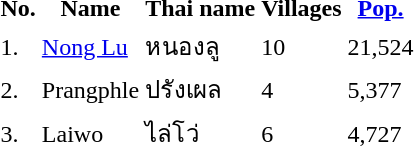<table>
<tr>
<th>No.</th>
<th>Name</th>
<th>Thai name</th>
<th>Villages</th>
<th><a href='#'>Pop.</a></th>
</tr>
<tr>
<td>1.</td>
<td><a href='#'>Nong Lu</a></td>
<td>หนองลู</td>
<td>10</td>
<td>21,524</td>
<td></td>
</tr>
<tr>
<td>2.</td>
<td>Prangphle</td>
<td>ปรังเผล</td>
<td>4</td>
<td>5,377</td>
<td></td>
</tr>
<tr>
<td>3.</td>
<td>Laiwo</td>
<td>ไล่โว่</td>
<td>6</td>
<td>4,727</td>
<td></td>
</tr>
</table>
